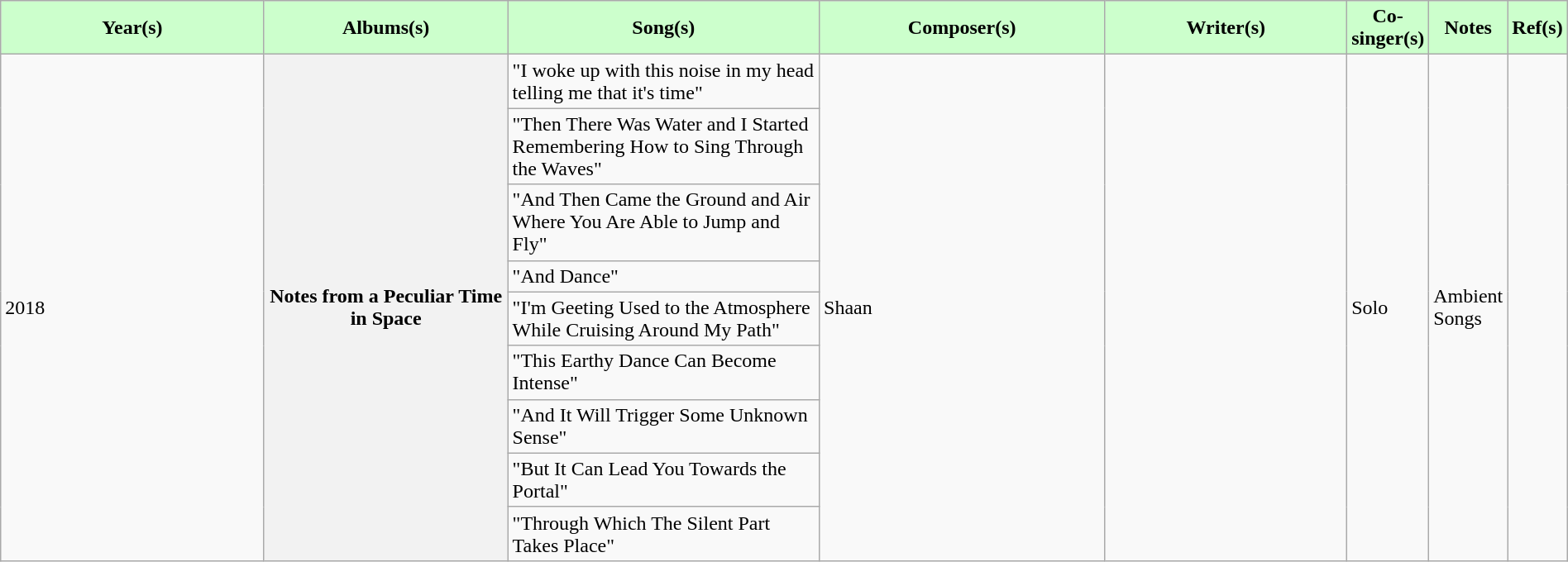<table class="wikitable plainrowheaders" style="width:100%;" textcolor:#000;">
<tr style="background:#cfc; text-align:center;">
<td scope="col" style="width:20%;"><strong>Year(s)</strong></td>
<td scope="col" style="width:18%;"><strong>Albums(s)</strong></td>
<td scope="col" style="width:23%;"><strong>Song(s)</strong></td>
<td scope="col" style="width:21%;"><strong>Composer(s)</strong></td>
<td scope="col" style="width:21%;"><strong>Writer(s)</strong></td>
<td scope="col" style="width:21%;"><strong>Co-singer(s)</strong></td>
<td scope="col" style="width:21%;"><strong>Notes</strong></td>
<td scope="col" style="width:1%;"><strong>Ref(s)</strong></td>
</tr>
<tr>
<td rowspan="9">2018</td>
<th rowspan="9">Notes from a Peculiar Time in Space</th>
<td>"I woke up with this noise in my head telling me that it's time"</td>
<td rowspan="9">Shaan</td>
<td rowspan="9"></td>
<td rowspan="10">Solo</td>
<td rowspan="9">Ambient Songs</td>
<td rowspan="9"></td>
</tr>
<tr>
<td>"Then There Was Water and I Started Remembering How to Sing Through the Waves"</td>
</tr>
<tr>
<td>"And Then Came the Ground and Air Where You Are Able to Jump and Fly"</td>
</tr>
<tr>
<td>"And Dance"</td>
</tr>
<tr>
<td>"I'm Geeting Used to the Atmosphere While Cruising Around My Path"</td>
</tr>
<tr>
<td>"This Earthy Dance Can Become Intense"</td>
</tr>
<tr>
<td>"And It Will Trigger Some Unknown Sense"</td>
</tr>
<tr>
<td>"But It Can Lead You Towards the Portal"</td>
</tr>
<tr>
<td>"Through Which The Silent Part Takes Place"</td>
</tr>
</table>
